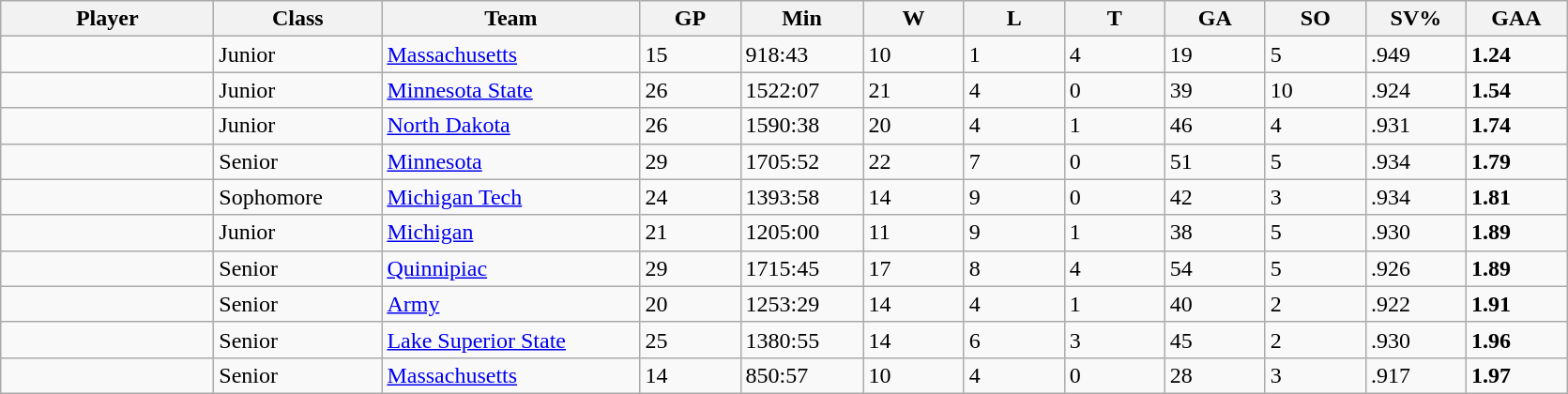<table class="wikitable sortable">
<tr>
<th style="width: 9em;">Player</th>
<th style="width: 7em;">Class</th>
<th style="width: 11em;">Team</th>
<th style="width: 4em;">GP</th>
<th style="width: 5em;">Min</th>
<th style="width: 4em;">W</th>
<th style="width: 4em;">L</th>
<th style="width: 4em;">T</th>
<th style="width: 4em;">GA</th>
<th style="width: 4em;">SO</th>
<th style="width: 4em;">SV%</th>
<th style="width: 4em;">GAA</th>
</tr>
<tr>
<td></td>
<td>Junior</td>
<td><a href='#'>Massachusetts</a></td>
<td>15</td>
<td>918:43</td>
<td>10</td>
<td>1</td>
<td>4</td>
<td>19</td>
<td>5</td>
<td>.949</td>
<td><strong>1.24</strong></td>
</tr>
<tr>
<td></td>
<td>Junior</td>
<td><a href='#'>Minnesota State</a></td>
<td>26</td>
<td>1522:07</td>
<td>21</td>
<td>4</td>
<td>0</td>
<td>39</td>
<td>10</td>
<td>.924</td>
<td><strong>1.54</strong></td>
</tr>
<tr>
<td></td>
<td>Junior</td>
<td><a href='#'>North Dakota</a></td>
<td>26</td>
<td>1590:38</td>
<td>20</td>
<td>4</td>
<td>1</td>
<td>46</td>
<td>4</td>
<td>.931</td>
<td><strong>1.74</strong></td>
</tr>
<tr>
<td></td>
<td>Senior</td>
<td><a href='#'>Minnesota</a></td>
<td>29</td>
<td>1705:52</td>
<td>22</td>
<td>7</td>
<td>0</td>
<td>51</td>
<td>5</td>
<td>.934</td>
<td><strong>1.79</strong></td>
</tr>
<tr>
<td></td>
<td>Sophomore</td>
<td><a href='#'>Michigan Tech</a></td>
<td>24</td>
<td>1393:58</td>
<td>14</td>
<td>9</td>
<td>0</td>
<td>42</td>
<td>3</td>
<td>.934</td>
<td><strong>1.81</strong></td>
</tr>
<tr>
<td></td>
<td>Junior</td>
<td><a href='#'>Michigan</a></td>
<td>21</td>
<td>1205:00</td>
<td>11</td>
<td>9</td>
<td>1</td>
<td>38</td>
<td>5</td>
<td>.930</td>
<td><strong>1.89</strong></td>
</tr>
<tr>
<td></td>
<td>Senior</td>
<td><a href='#'>Quinnipiac</a></td>
<td>29</td>
<td>1715:45</td>
<td>17</td>
<td>8</td>
<td>4</td>
<td>54</td>
<td>5</td>
<td>.926</td>
<td><strong>1.89</strong></td>
</tr>
<tr>
<td></td>
<td>Senior</td>
<td><a href='#'>Army</a></td>
<td>20</td>
<td>1253:29</td>
<td>14</td>
<td>4</td>
<td>1</td>
<td>40</td>
<td>2</td>
<td>.922</td>
<td><strong>1.91</strong></td>
</tr>
<tr>
<td></td>
<td>Senior</td>
<td><a href='#'>Lake Superior State</a></td>
<td>25</td>
<td>1380:55</td>
<td>14</td>
<td>6</td>
<td>3</td>
<td>45</td>
<td>2</td>
<td>.930</td>
<td><strong>1.96</strong></td>
</tr>
<tr>
<td></td>
<td>Senior</td>
<td><a href='#'>Massachusetts</a></td>
<td>14</td>
<td>850:57</td>
<td>10</td>
<td>4</td>
<td>0</td>
<td>28</td>
<td>3</td>
<td>.917</td>
<td><strong>1.97</strong></td>
</tr>
</table>
